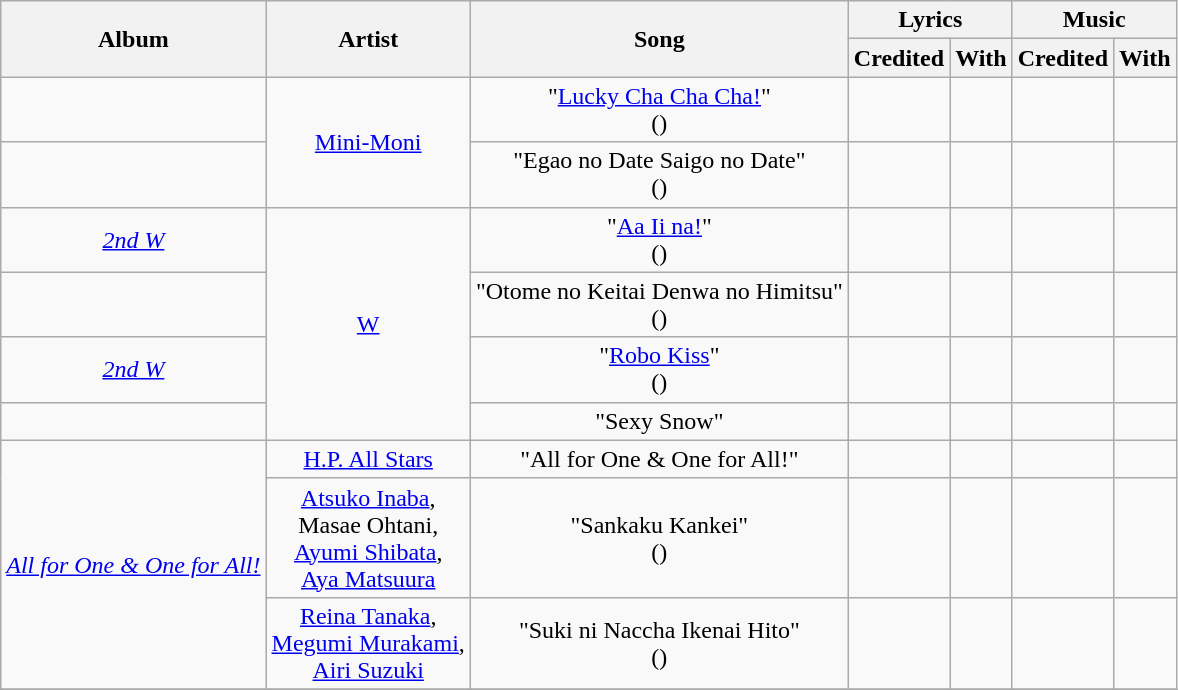<table class="wikitable">
<tr>
<th rowspan="2">Album</th>
<th rowspan="2">Artist</th>
<th rowspan="2">Song</th>
<th colspan="2">Lyrics</th>
<th colspan="2">Music</th>
</tr>
<tr>
<th>Credited</th>
<th>With</th>
<th>Credited</th>
<th>With</th>
</tr>
<tr>
<td></td>
<td align="center" rowspan="2"><a href='#'>Mini-Moni</a></td>
<td align="center">"<a href='#'>Lucky Cha Cha Cha!</a>"<br>()</td>
<td></td>
<td></td>
<td></td>
<td></td>
</tr>
<tr>
<td></td>
<td align="center">"Egao no Date Saigo no Date"<br>()</td>
<td></td>
<td></td>
<td></td>
<td></td>
</tr>
<tr>
<td align="center"><em><a href='#'>2nd W</a></em></td>
<td align="center" rowspan="4"><a href='#'>W</a></td>
<td align="center">"<a href='#'>Aa Ii na!</a>"<br>()</td>
<td></td>
<td></td>
<td></td>
<td></td>
</tr>
<tr>
<td></td>
<td align="center">"Otome no Keitai Denwa no Himitsu"<br>()</td>
<td></td>
<td></td>
<td></td>
<td></td>
</tr>
<tr>
<td align="center"><em><a href='#'>2nd W</a></em></td>
<td align="center">"<a href='#'>Robo Kiss</a>"<br>()</td>
<td></td>
<td></td>
<td></td>
<td></td>
</tr>
<tr>
<td></td>
<td align="center">"Sexy Snow"</td>
<td></td>
<td></td>
<td></td>
<td></td>
</tr>
<tr>
<td align="center" rowspan="3"><em><a href='#'>All for One & One for All!</a></em></td>
<td align="center"><a href='#'>H.P. All Stars</a></td>
<td align="center">"All for One & One for All!"</td>
<td></td>
<td></td>
<td></td>
<td></td>
</tr>
<tr>
<td align="center"><a href='#'>Atsuko Inaba</a>,<br>Masae Ohtani,<br><a href='#'>Ayumi Shibata</a>,<br><a href='#'>Aya Matsuura</a></td>
<td align="center">"Sankaku Kankei"<br>()</td>
<td></td>
<td></td>
<td></td>
<td></td>
</tr>
<tr>
<td align="center"><a href='#'>Reina Tanaka</a>,<br><a href='#'>Megumi Murakami</a>,<br><a href='#'>Airi Suzuki</a></td>
<td align="center">"Suki ni Naccha Ikenai Hito"<br>()</td>
<td></td>
<td></td>
<td></td>
<td></td>
</tr>
<tr>
</tr>
</table>
